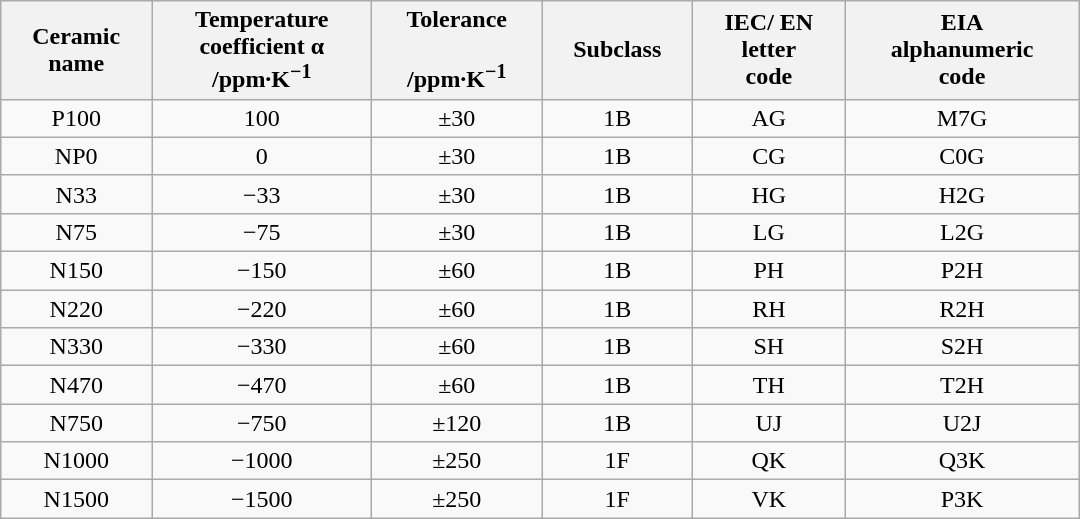<table class="wikitable centered" style="margin:1em auto; text-align:center; width:45em ">
<tr class="hintergrundfarbe6">
<th>Ceramic <br> name</th>
<th>Temperature<br>coefficient α<br>/ppm·K<sup>−1</sup></th>
<th>Tolerance<br><br>/ppm·K<sup>−1</sup></th>
<th>Subclass</th>
<th>IEC/ EN <br>letter<br> code</th>
<th>EIA <br> alphanumeric<br> code</th>
</tr>
<tr>
<td>P100</td>
<td>100</td>
<td>±30</td>
<td>1B</td>
<td>AG</td>
<td>M7G</td>
</tr>
<tr>
<td>NP0</td>
<td>0</td>
<td>±30</td>
<td>1B</td>
<td>CG</td>
<td>C0G</td>
</tr>
<tr>
<td>N33</td>
<td>−33</td>
<td>±30</td>
<td>1B</td>
<td>HG</td>
<td>H2G</td>
</tr>
<tr>
<td>N75</td>
<td>−75</td>
<td>±30</td>
<td>1B</td>
<td>LG</td>
<td>L2G</td>
</tr>
<tr>
<td>N150</td>
<td>−150</td>
<td>±60</td>
<td>1B</td>
<td>PH</td>
<td>P2H</td>
</tr>
<tr>
<td>N220</td>
<td>−220</td>
<td>±60</td>
<td>1B</td>
<td>RH</td>
<td>R2H</td>
</tr>
<tr>
<td>N330</td>
<td>−330</td>
<td>±60</td>
<td>1B</td>
<td>SH</td>
<td>S2H</td>
</tr>
<tr>
<td>N470</td>
<td>−470</td>
<td>±60</td>
<td>1B</td>
<td>TH</td>
<td>T2H</td>
</tr>
<tr>
<td>N750</td>
<td>−750</td>
<td>±120</td>
<td>1B</td>
<td>UJ</td>
<td>U2J</td>
</tr>
<tr>
<td>N1000</td>
<td>−1000</td>
<td>±250</td>
<td>1F</td>
<td>QK</td>
<td>Q3K</td>
</tr>
<tr>
<td>N1500</td>
<td>−1500</td>
<td>±250</td>
<td>1F</td>
<td>VK</td>
<td>P3K</td>
</tr>
</table>
